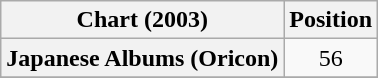<table class="wikitable sortable plainrowheaders" style="text-align:center">
<tr>
<th scope="col">Chart (2003)</th>
<th scope="col">Position</th>
</tr>
<tr>
<th scope="row">Japanese Albums (Oricon)</th>
<td>56</td>
</tr>
<tr>
</tr>
</table>
